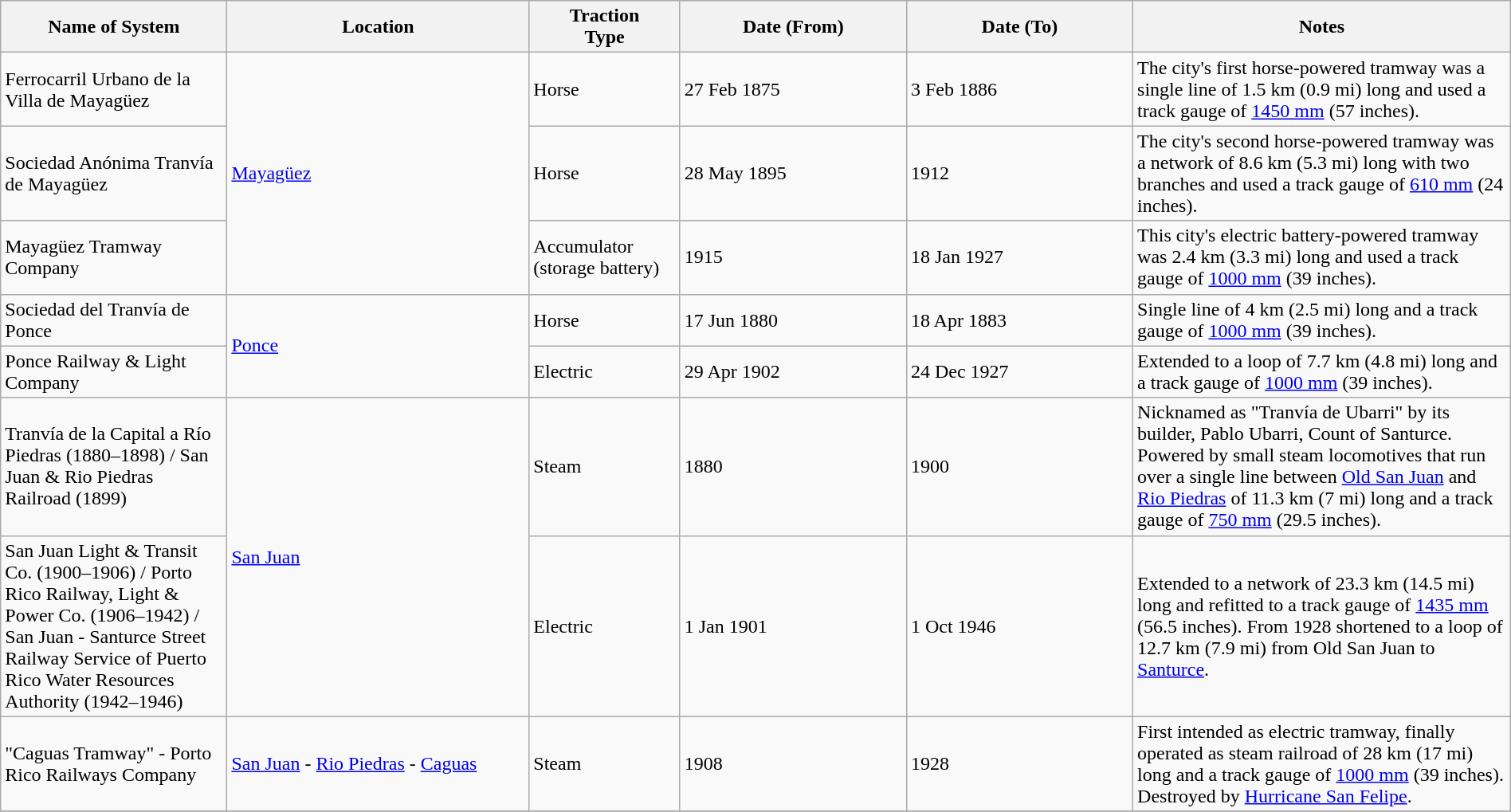<table class="wikitable" width=100%>
<tr>
<th width=15%>Name of System</th>
<th width=20%>Location</th>
<th width=10%>Traction<br>Type</th>
<th width=15%>Date (From)</th>
<th width=15%>Date (To)</th>
<th width=25%>Notes</th>
</tr>
<tr>
<td>Ferrocarril Urbano de la Villa de Mayagüez</td>
<td rowspan="3"><a href='#'>Mayagüez</a> </td>
<td>Horse</td>
<td>27 Feb 1875</td>
<td>3 Feb 1886</td>
<td>The city's first horse-powered tramway was a single line of 1.5 km (0.9 mi) long and used a track gauge of <a href='#'>1450 mm</a> (57 inches).</td>
</tr>
<tr>
<td>Sociedad Anónima Tranvía de Mayagüez</td>
<td>Horse</td>
<td>28 May 1895</td>
<td>1912</td>
<td>The city's second horse-powered tramway was a network of 8.6 km (5.3 mi) long with two branches and used a track gauge of <a href='#'>610 mm</a> (24 inches).</td>
</tr>
<tr>
<td>Mayagüez Tramway Company</td>
<td>Accumulator (storage battery)</td>
<td>1915</td>
<td>18 Jan 1927</td>
<td>This city's electric battery-powered tramway was 2.4 km (3.3 mi) long and used a track gauge of <a href='#'>1000 mm</a> (39 inches).</td>
</tr>
<tr>
<td>Sociedad del Tranvía de Ponce</td>
<td rowspan="2"><a href='#'>Ponce</a> </td>
<td>Horse</td>
<td>17 Jun 1880</td>
<td>18 Apr 1883</td>
<td>Single line of 4 km (2.5 mi) long and a track gauge of <a href='#'>1000 mm</a> (39 inches).</td>
</tr>
<tr>
<td>Ponce Railway & Light Company</td>
<td>Electric</td>
<td>29 Apr 1902</td>
<td>24 Dec 1927</td>
<td>Extended to a loop of 7.7 km (4.8 mi) long and a track gauge of <a href='#'>1000 mm</a> (39 inches).</td>
</tr>
<tr>
<td>Tranvía de la Capital a Río Piedras (1880–1898) / San Juan & Rio Piedras Railroad (1899)</td>
<td rowspan=2><a href='#'>San Juan</a> </td>
<td>Steam</td>
<td>1880</td>
<td>1900</td>
<td>Nicknamed as "Tranvía de Ubarri" by its builder, Pablo Ubarri, Count of Santurce. Powered by small steam locomotives that run over a single line between <a href='#'>Old San Juan</a> and <a href='#'>Rio Piedras</a> of 11.3 km (7 mi) long and a track gauge of <a href='#'>750 mm</a> (29.5 inches).</td>
</tr>
<tr>
<td>San Juan Light & Transit Co. (1900–1906) / Porto Rico Railway, Light & Power Co. (1906–1942) / San Juan - Santurce Street Railway Service of Puerto Rico Water Resources Authority (1942–1946)</td>
<td>Electric</td>
<td>1 Jan 1901</td>
<td>1 Oct 1946</td>
<td>Extended to a network of 23.3 km (14.5 mi) long and refitted to a track gauge of <a href='#'>1435 mm</a> (56.5 inches). From 1928 shortened to a loop of 12.7 km (7.9 mi) from Old San Juan to <a href='#'>Santurce</a>.</td>
</tr>
<tr>
<td>"Caguas Tramway" - Porto Rico Railways Company</td>
<td><a href='#'>San Juan</a> - <a href='#'>Rio Piedras</a> - <a href='#'>Caguas</a></td>
<td>Steam</td>
<td>1908</td>
<td>1928</td>
<td>First intended as electric tramway, finally operated as steam railroad of 28 km (17 mi) long and a track gauge of <a href='#'>1000 mm</a> (39 inches). Destroyed by <a href='#'>Hurricane San Felipe</a>.</td>
</tr>
<tr>
</tr>
</table>
